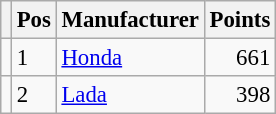<table class="wikitable" style="font-size: 95%;">
<tr>
<th></th>
<th>Pos</th>
<th>Manufacturer</th>
<th>Points</th>
</tr>
<tr>
<td align="left"></td>
<td>1</td>
<td> <a href='#'>Honda</a></td>
<td align="right">661</td>
</tr>
<tr>
<td align="left"></td>
<td>2</td>
<td> <a href='#'>Lada</a></td>
<td align="right">398</td>
</tr>
</table>
